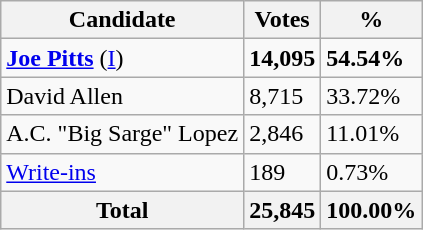<table class="wikitable">
<tr>
<th>Candidate</th>
<th>Votes</th>
<th>%</th>
</tr>
<tr>
<td><strong><a href='#'>Joe Pitts</a></strong> (<a href='#'>I</a>)</td>
<td><strong>14,095</strong></td>
<td><strong>54.54%</strong></td>
</tr>
<tr>
<td>David Allen</td>
<td>8,715</td>
<td>33.72%</td>
</tr>
<tr>
<td>A.C. "Big Sarge" Lopez</td>
<td>2,846</td>
<td>11.01%</td>
</tr>
<tr>
<td><a href='#'>Write-ins</a></td>
<td>189</td>
<td>0.73%</td>
</tr>
<tr>
<th>Total</th>
<th>25,845</th>
<th>100.00%</th>
</tr>
</table>
